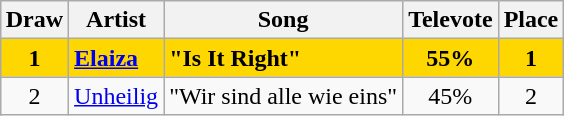<table class="sortable wikitable" style="margin: 1em auto 1em auto; text-align:center">
<tr>
<th>Draw</th>
<th>Artist</th>
<th>Song</th>
<th>Televote</th>
<th>Place</th>
</tr>
<tr style="font-weight:bold; background:gold;">
<td>1</td>
<td align="left"><a href='#'>Elaiza</a></td>
<td align="left">"Is It Right"</td>
<td>55%</td>
<td>1</td>
</tr>
<tr>
<td>2</td>
<td align="left"><a href='#'>Unheilig</a></td>
<td align="left">"Wir sind alle wie eins"</td>
<td>45%</td>
<td>2</td>
</tr>
</table>
